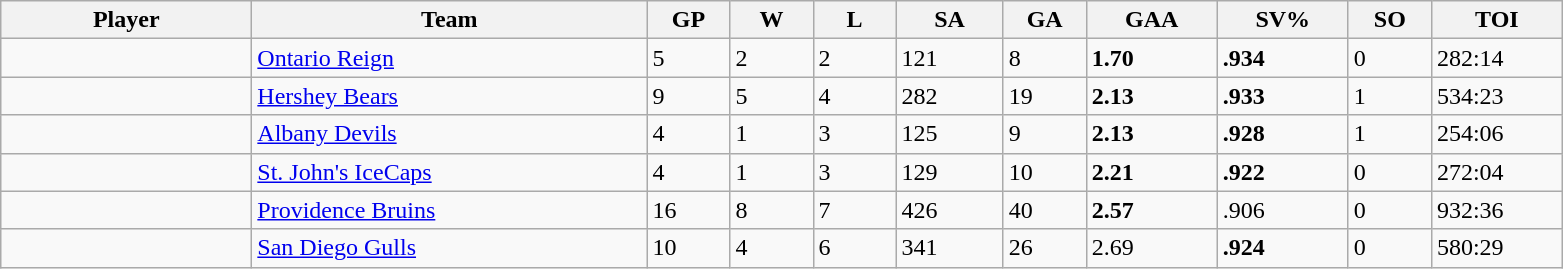<table class="wikitable sortable">
<tr>
<th style="width:10em">Player</th>
<th style="width:16em">Team</th>
<th style="width:3em">GP</th>
<th style="width:3em">W</th>
<th style="width:3em">L</th>
<th style="width:4em">SA</th>
<th style="width:3em">GA</th>
<th style="width:5em">GAA</th>
<th style="width:5em">SV%</th>
<th style="width:3em">SO</th>
<th style="width:5em">TOI</th>
</tr>
<tr>
<td></td>
<td><a href='#'>Ontario Reign</a></td>
<td>5</td>
<td>2</td>
<td>2</td>
<td>121</td>
<td>8</td>
<td><strong>1.70</strong></td>
<td><strong>.934</strong></td>
<td>0</td>
<td>282:14</td>
</tr>
<tr>
<td></td>
<td><a href='#'>Hershey Bears</a></td>
<td>9</td>
<td>5</td>
<td>4</td>
<td>282</td>
<td>19</td>
<td><strong>2.13</strong></td>
<td><strong>.933</strong></td>
<td>1</td>
<td>534:23</td>
</tr>
<tr>
<td></td>
<td><a href='#'>Albany Devils</a></td>
<td>4</td>
<td>1</td>
<td>3</td>
<td>125</td>
<td>9</td>
<td><strong>2.13</strong></td>
<td><strong>.928</strong></td>
<td>1</td>
<td>254:06</td>
</tr>
<tr>
<td></td>
<td><a href='#'>St. John's IceCaps</a></td>
<td>4</td>
<td>1</td>
<td>3</td>
<td>129</td>
<td>10</td>
<td><strong>2.21</strong></td>
<td><strong>.922</strong></td>
<td>0</td>
<td>272:04</td>
</tr>
<tr>
<td></td>
<td><a href='#'>Providence Bruins</a></td>
<td>16</td>
<td>8</td>
<td>7</td>
<td>426</td>
<td>40</td>
<td><strong>2.57</strong></td>
<td>.906</td>
<td>0</td>
<td>932:36</td>
</tr>
<tr>
<td></td>
<td><a href='#'>San Diego Gulls</a></td>
<td>10</td>
<td>4</td>
<td>6</td>
<td>341</td>
<td>26</td>
<td>2.69</td>
<td><strong>.924</strong></td>
<td>0</td>
<td>580:29</td>
</tr>
</table>
